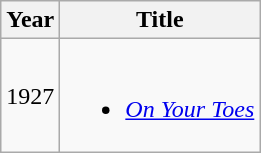<table class="wikitable sortable">
<tr>
<th>Year</th>
<th>Title</th>
</tr>
<tr>
<td>1927</td>
<td><br><ul><li><em><a href='#'>On Your Toes</a></em></li></ul></td>
</tr>
</table>
